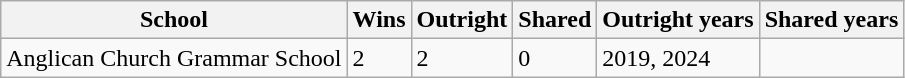<table class="wikitable sortable">
<tr>
<th>School</th>
<th>Wins</th>
<th>Outright</th>
<th>Shared</th>
<th>Outright years</th>
<th>Shared years</th>
</tr>
<tr>
<td>Anglican Church Grammar School</td>
<td>2</td>
<td>2</td>
<td>0</td>
<td>2019, 2024</td>
<td></td>
</tr>
</table>
